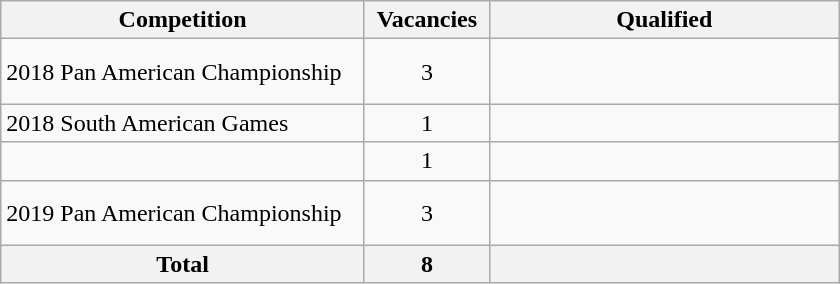<table class = "wikitable" width=560>
<tr>
<th width=300>Competition</th>
<th width=80>Vacancies</th>
<th width=300>Qualified</th>
</tr>
<tr>
<td>2018 Pan American Championship</td>
<td align="center">3</td>
<td><br><br></td>
</tr>
<tr>
<td>2018 South American Games</td>
<td align="center">1</td>
<td></td>
</tr>
<tr>
<td></td>
<td align="center">1</td>
<td></td>
</tr>
<tr>
<td>2019 Pan American Championship</td>
<td align="center">3</td>
<td><br><br></td>
</tr>
<tr>
<th>Total</th>
<th>8</th>
<th></th>
</tr>
</table>
